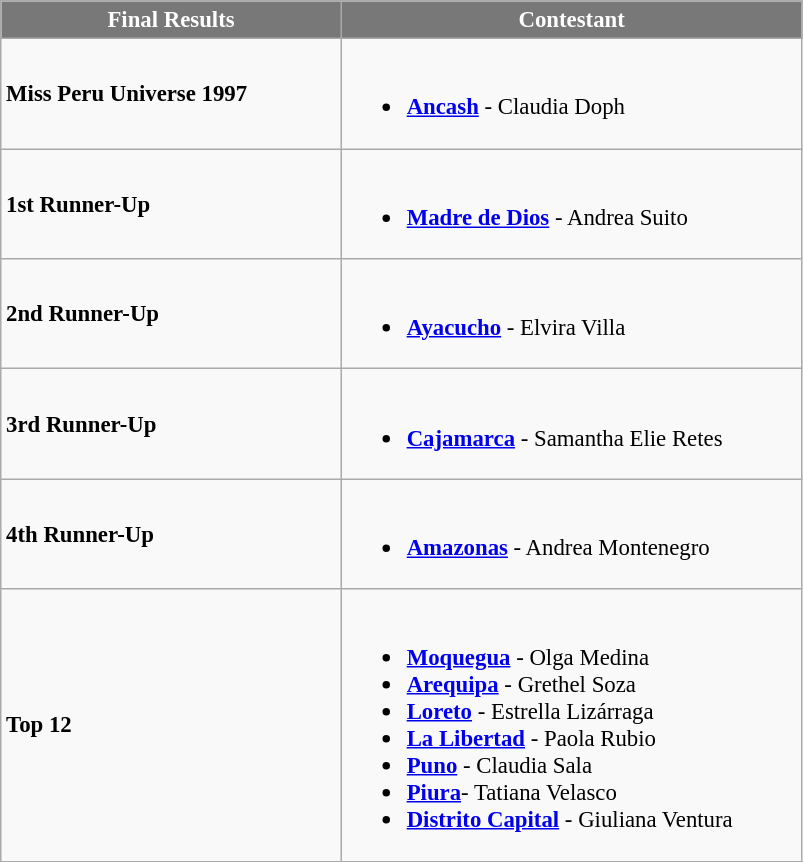<table class="wikitable sortable" style="font-size: 95%;">
<tr>
<th width="220" style="background-color:#787878;color:#FFFFFF;">Final Results</th>
<th width="300" style="background-color:#787878;color:#FFFFFF;">Contestant</th>
</tr>
<tr>
<td><strong>Miss Peru Universe 1997</strong></td>
<td><br><ul><li> <strong><a href='#'>Ancash</a></strong> - Claudia Doph</li></ul></td>
</tr>
<tr>
<td><strong>1st Runner-Up</strong></td>
<td><br><ul><li> <strong><a href='#'>Madre de Dios</a></strong> - Andrea Suito</li></ul></td>
</tr>
<tr>
<td><strong>2nd Runner-Up</strong></td>
<td><br><ul><li> <strong><a href='#'>Ayacucho</a></strong> - Elvira Villa</li></ul></td>
</tr>
<tr>
<td><strong>3rd Runner-Up</strong></td>
<td><br><ul><li> <strong><a href='#'>Cajamarca</a></strong> - Samantha Elie Retes</li></ul></td>
</tr>
<tr>
<td><strong>4th Runner-Up</strong></td>
<td><br><ul><li> <strong><a href='#'>Amazonas</a></strong> - Andrea Montenegro</li></ul></td>
</tr>
<tr>
<td><strong>Top 12</strong></td>
<td><br><ul><li> <strong><a href='#'>Moquegua</a></strong> - Olga Medina</li><li> <strong><a href='#'>Arequipa</a></strong> - Grethel Soza</li><li> <strong><a href='#'>Loreto</a></strong> - Estrella Lizárraga</li><li> <strong><a href='#'>La Libertad</a></strong> - Paola Rubio</li><li> <strong><a href='#'>Puno</a></strong> - Claudia Sala</li><li> <strong><a href='#'>Piura</a></strong>- Tatiana Velasco</li><li> <strong><a href='#'>Distrito Capital</a></strong> - Giuliana Ventura</li></ul></td>
</tr>
</table>
